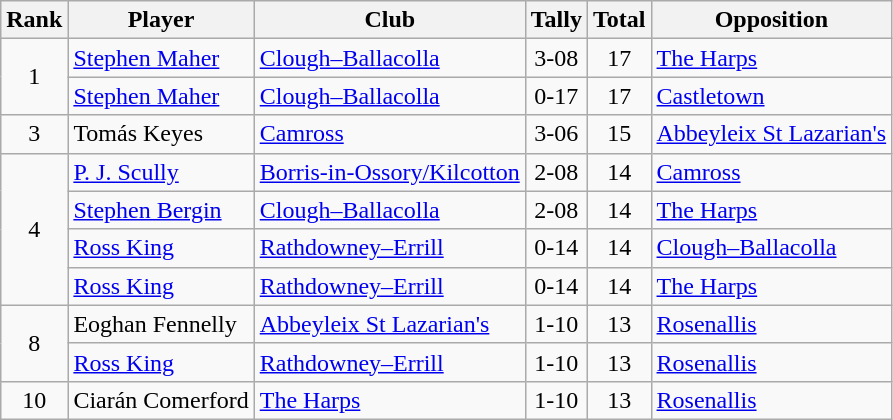<table class="wikitable">
<tr>
<th>Rank</th>
<th>Player</th>
<th>Club</th>
<th>Tally</th>
<th>Total</th>
<th>Opposition</th>
</tr>
<tr>
<td rowspan="2" style="text-align:center;">1</td>
<td><a href='#'>Stephen Maher</a></td>
<td><a href='#'>Clough–Ballacolla</a></td>
<td align=center>3-08</td>
<td align=center>17</td>
<td><a href='#'>The Harps</a></td>
</tr>
<tr>
<td><a href='#'>Stephen Maher</a></td>
<td><a href='#'>Clough–Ballacolla</a></td>
<td align=center>0-17</td>
<td align=center>17</td>
<td><a href='#'>Castletown</a></td>
</tr>
<tr>
<td rowspan="1" style="text-align:center;">3</td>
<td>Tomás Keyes</td>
<td><a href='#'>Camross</a></td>
<td align=center>3-06</td>
<td align=center>15</td>
<td><a href='#'>Abbeyleix St Lazarian's</a></td>
</tr>
<tr>
<td rowspan="4" style="text-align:center;">4</td>
<td><a href='#'>P. J. Scully</a></td>
<td><a href='#'>Borris-in-Ossory/Kilcotton</a></td>
<td align=center>2-08</td>
<td align=center>14</td>
<td><a href='#'>Camross</a></td>
</tr>
<tr>
<td><a href='#'>Stephen Bergin</a></td>
<td><a href='#'>Clough–Ballacolla</a></td>
<td align=center>2-08</td>
<td align=center>14</td>
<td><a href='#'>The Harps</a></td>
</tr>
<tr>
<td><a href='#'>Ross King</a></td>
<td><a href='#'>Rathdowney–Errill</a></td>
<td align=center>0-14</td>
<td align=center>14</td>
<td><a href='#'>Clough–Ballacolla</a></td>
</tr>
<tr>
<td><a href='#'>Ross King</a></td>
<td><a href='#'>Rathdowney–Errill</a></td>
<td align=center>0-14</td>
<td align=center>14</td>
<td><a href='#'>The Harps</a></td>
</tr>
<tr>
<td rowspan="2" style="text-align:center;">8</td>
<td>Eoghan Fennelly</td>
<td><a href='#'>Abbeyleix St Lazarian's</a></td>
<td align=center>1-10</td>
<td align=center>13</td>
<td><a href='#'>Rosenallis</a></td>
</tr>
<tr>
<td><a href='#'>Ross King</a></td>
<td><a href='#'>Rathdowney–Errill</a></td>
<td align=center>1-10</td>
<td align=center>13</td>
<td><a href='#'>Rosenallis</a></td>
</tr>
<tr>
<td rowspan="1" style="text-align:center;">10</td>
<td>Ciarán Comerford</td>
<td><a href='#'>The Harps</a></td>
<td align=center>1-10</td>
<td align=center>13</td>
<td><a href='#'>Rosenallis</a></td>
</tr>
</table>
